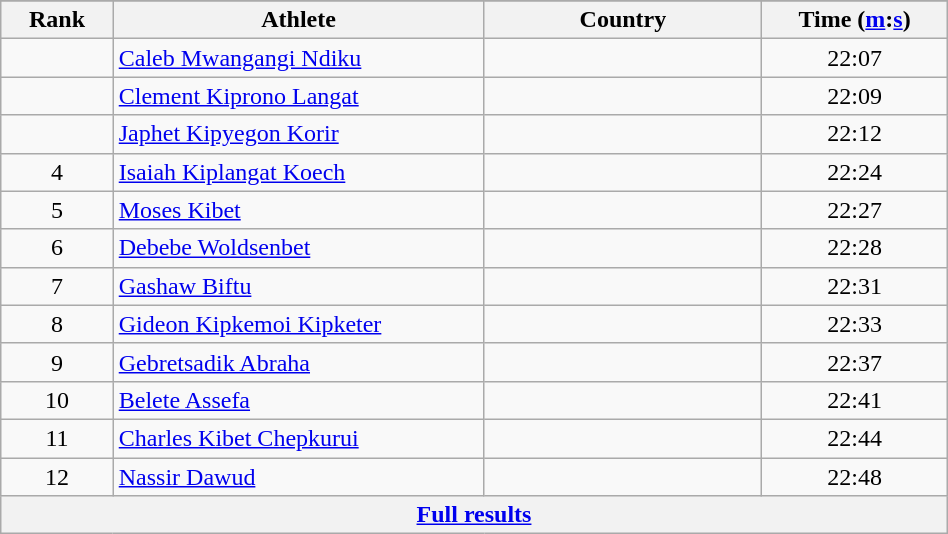<table class="wikitable" width=50%>
<tr>
</tr>
<tr>
<th width=5%>Rank</th>
<th width=20%>Athlete</th>
<th width=15%>Country</th>
<th width=10%>Time (<a href='#'>m</a>:<a href='#'>s</a>)</th>
</tr>
<tr align="center">
<td></td>
<td align="left"><a href='#'>Caleb Mwangangi Ndiku</a></td>
<td align="left"></td>
<td>22:07</td>
</tr>
<tr align="center">
<td></td>
<td align="left"><a href='#'>Clement Kiprono Langat</a></td>
<td align="left"></td>
<td>22:09</td>
</tr>
<tr align="center">
<td></td>
<td align="left"><a href='#'>Japhet Kipyegon Korir</a></td>
<td align="left"></td>
<td>22:12</td>
</tr>
<tr align="center">
<td>4</td>
<td align="left"><a href='#'>Isaiah Kiplangat Koech</a></td>
<td align="left"></td>
<td>22:24</td>
</tr>
<tr align="center">
<td>5</td>
<td align="left"><a href='#'>Moses Kibet</a></td>
<td align="left"></td>
<td>22:27</td>
</tr>
<tr align="center">
<td>6</td>
<td align="left"><a href='#'>Debebe Woldsenbet</a></td>
<td align="left"></td>
<td>22:28</td>
</tr>
<tr align="center">
<td>7</td>
<td align="left"><a href='#'>Gashaw Biftu</a></td>
<td align="left"></td>
<td>22:31</td>
</tr>
<tr align="center">
<td>8</td>
<td align="left"><a href='#'>Gideon Kipkemoi Kipketer</a></td>
<td align="left"></td>
<td>22:33</td>
</tr>
<tr align="center">
<td>9</td>
<td align="left"><a href='#'>Gebretsadik Abraha</a></td>
<td align="left"></td>
<td>22:37</td>
</tr>
<tr align="center">
<td>10</td>
<td align="left"><a href='#'>Belete Assefa</a></td>
<td align="left"></td>
<td>22:41</td>
</tr>
<tr align="center">
<td>11</td>
<td align="left"><a href='#'>Charles Kibet Chepkurui</a></td>
<td align="left"></td>
<td>22:44</td>
</tr>
<tr align="center">
<td>12</td>
<td align="left"><a href='#'>Nassir Dawud</a></td>
<td align="left"></td>
<td>22:48</td>
</tr>
<tr class="sortbottom">
<th colspan=4 align=center><a href='#'>Full results</a></th>
</tr>
</table>
